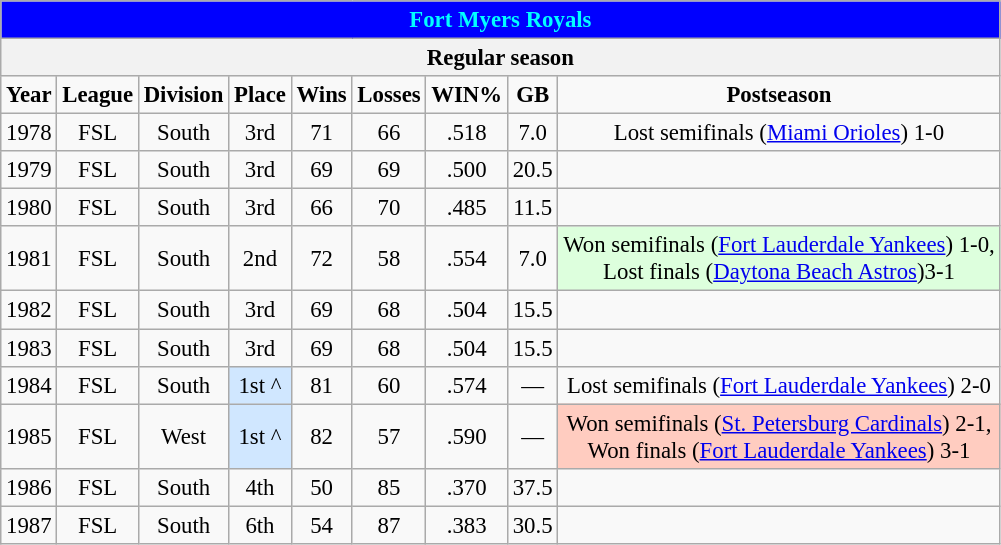<table class="wikitable" style="text-align:center; font-size:95%">
<tr>
<td align="center" colspan="9" style="background:blue; color:aqua"><strong>Fort Myers Royals</strong></td>
</tr>
<tr>
<th colspan=9>Regular season</th>
</tr>
<tr>
<td><strong>Year</strong></td>
<td><strong>League</strong></td>
<td><strong>Division</strong></td>
<td><strong>Place</strong></td>
<td><strong>Wins</strong></td>
<td><strong>Losses</strong></td>
<td><strong>WIN%</strong></td>
<td><strong>GB</strong></td>
<td><strong>Postseason</strong></td>
</tr>
<tr>
<td>1978</td>
<td>FSL</td>
<td>South</td>
<td>3rd</td>
<td>71</td>
<td>66</td>
<td>.518</td>
<td>7.0</td>
<td>Lost semifinals (<a href='#'>Miami Orioles</a>) 1-0</td>
</tr>
<tr>
<td>1979</td>
<td>FSL</td>
<td>South</td>
<td>3rd</td>
<td>69</td>
<td>69</td>
<td>.500</td>
<td>20.5</td>
<td></td>
</tr>
<tr>
<td>1980</td>
<td>FSL</td>
<td>South</td>
<td>3rd</td>
<td>66</td>
<td>70</td>
<td>.485</td>
<td>11.5</td>
<td></td>
</tr>
<tr>
<td>1981</td>
<td>FSL</td>
<td>South</td>
<td>2nd</td>
<td>72</td>
<td>58</td>
<td>.554</td>
<td>7.0</td>
<td bgcolor="#DDFFDD">Won semifinals (<a href='#'>Fort Lauderdale Yankees</a>) 1-0,<br>Lost finals (<a href='#'>Daytona Beach Astros</a>)3-1</td>
</tr>
<tr>
<td>1982</td>
<td>FSL</td>
<td>South</td>
<td>3rd</td>
<td>69</td>
<td>68</td>
<td>.504</td>
<td>15.5</td>
<td></td>
</tr>
<tr>
<td>1983</td>
<td>FSL</td>
<td>South</td>
<td>3rd</td>
<td>69</td>
<td>68</td>
<td>.504</td>
<td>15.5</td>
<td></td>
</tr>
<tr>
<td>1984</td>
<td>FSL</td>
<td>South</td>
<td bgcolor="#D0E7FF">1st ^</td>
<td>81</td>
<td>60</td>
<td>.574</td>
<td>—</td>
<td>Lost semifinals (<a href='#'>Fort Lauderdale Yankees</a>) 2-0</td>
</tr>
<tr>
<td>1985</td>
<td>FSL</td>
<td>West</td>
<td bgcolor="#D0E7FF">1st ^</td>
<td>82</td>
<td>57</td>
<td>.590</td>
<td>—</td>
<td bgcolor="#FFCCC">Won semifinals (<a href='#'>St. Petersburg Cardinals</a>) 2-1,<br>Won finals (<a href='#'>Fort Lauderdale Yankees</a>) 3-1</td>
</tr>
<tr>
<td>1986</td>
<td>FSL</td>
<td>South</td>
<td>4th</td>
<td>50</td>
<td>85</td>
<td>.370</td>
<td>37.5</td>
<td></td>
</tr>
<tr>
<td>1987</td>
<td>FSL</td>
<td>South</td>
<td>6th</td>
<td>54</td>
<td>87</td>
<td>.383</td>
<td>30.5</td>
<td></td>
</tr>
</table>
